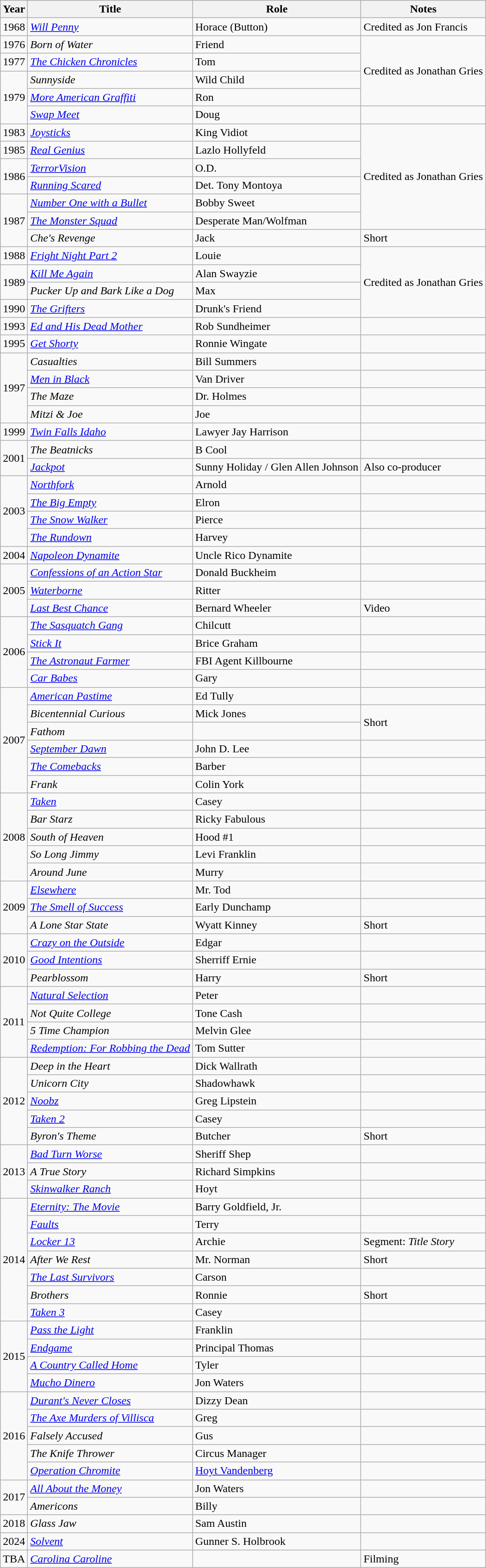<table class="wikitable sortable">
<tr>
<th>Year</th>
<th>Title</th>
<th>Role</th>
<th class="unsortable">Notes</th>
</tr>
<tr>
<td>1968</td>
<td><em><a href='#'>Will Penny</a></em></td>
<td>Horace (Button)</td>
<td>Credited as Jon Francis</td>
</tr>
<tr>
<td>1976</td>
<td><em>Born of Water</em></td>
<td>Friend</td>
<td rowspan="4">Credited as Jonathan Gries</td>
</tr>
<tr>
<td>1977</td>
<td><em><a href='#'>The Chicken Chronicles</a></em></td>
<td>Tom</td>
</tr>
<tr>
<td rowspan="3">1979</td>
<td><em>Sunnyside</em></td>
<td>Wild Child</td>
</tr>
<tr>
<td><em><a href='#'>More American Graffiti</a></em></td>
<td>Ron</td>
</tr>
<tr>
<td><em><a href='#'>Swap Meet</a></em></td>
<td>Doug</td>
<td></td>
</tr>
<tr>
<td>1983</td>
<td><em><a href='#'>Joysticks</a></em></td>
<td>King Vidiot</td>
<td rowspan="6">Credited as Jonathan Gries</td>
</tr>
<tr>
<td>1985</td>
<td><em><a href='#'>Real Genius</a></em></td>
<td>Lazlo Hollyfeld</td>
</tr>
<tr>
<td rowspan="2">1986</td>
<td><em><a href='#'>TerrorVision</a></em></td>
<td>O.D.</td>
</tr>
<tr>
<td><em><a href='#'>Running Scared</a></em></td>
<td>Det. Tony Montoya</td>
</tr>
<tr>
<td rowspan="3">1987</td>
<td><em><a href='#'>Number One with a Bullet</a></em></td>
<td>Bobby Sweet</td>
</tr>
<tr>
<td><em><a href='#'>The Monster Squad</a></em></td>
<td>Desperate Man/Wolfman</td>
</tr>
<tr>
<td><em>Che's Revenge</em></td>
<td>Jack</td>
<td>Short</td>
</tr>
<tr>
<td>1988</td>
<td><em><a href='#'>Fright Night Part 2</a></em></td>
<td>Louie</td>
<td rowspan="4">Credited as Jonathan Gries</td>
</tr>
<tr>
<td rowspan="2">1989</td>
<td><em><a href='#'>Kill Me Again</a></em></td>
<td>Alan Swayzie</td>
</tr>
<tr>
<td><em>Pucker Up and Bark Like a Dog</em></td>
<td>Max</td>
</tr>
<tr>
<td>1990</td>
<td><em><a href='#'>The Grifters</a></em></td>
<td>Drunk's Friend</td>
</tr>
<tr>
<td>1993</td>
<td><em><a href='#'>Ed and His Dead Mother</a></em></td>
<td>Rob Sundheimer</td>
<td></td>
</tr>
<tr>
<td>1995</td>
<td><em><a href='#'>Get Shorty</a></em></td>
<td>Ronnie Wingate</td>
<td></td>
</tr>
<tr>
<td rowspan="4">1997</td>
<td><em>Casualties</em></td>
<td>Bill Summers</td>
<td></td>
</tr>
<tr>
<td><em><a href='#'>Men in Black</a></em></td>
<td>Van Driver</td>
<td></td>
</tr>
<tr>
<td><em>The Maze</em></td>
<td>Dr. Holmes</td>
<td></td>
</tr>
<tr>
<td><em>Mitzi & Joe</em></td>
<td>Joe</td>
<td></td>
</tr>
<tr>
<td>1999</td>
<td><em><a href='#'>Twin Falls Idaho</a></em></td>
<td>Lawyer Jay Harrison</td>
<td></td>
</tr>
<tr>
<td rowspan="2">2001</td>
<td><em>The Beatnicks</em></td>
<td>B Cool</td>
<td></td>
</tr>
<tr>
<td><em><a href='#'>Jackpot</a></em></td>
<td>Sunny Holiday / Glen Allen Johnson</td>
<td>Also co-producer</td>
</tr>
<tr>
<td rowspan="4">2003</td>
<td><em><a href='#'>Northfork</a></em></td>
<td>Arnold</td>
<td></td>
</tr>
<tr>
<td><em><a href='#'>The Big Empty</a></em></td>
<td>Elron</td>
<td></td>
</tr>
<tr>
<td><em><a href='#'>The Snow Walker</a></em></td>
<td>Pierce</td>
<td></td>
</tr>
<tr>
<td><em><a href='#'>The Rundown</a></em></td>
<td>Harvey</td>
<td></td>
</tr>
<tr>
<td>2004</td>
<td><em><a href='#'>Napoleon Dynamite</a></em></td>
<td>Uncle Rico Dynamite</td>
<td></td>
</tr>
<tr>
<td rowspan="3">2005</td>
<td><em><a href='#'>Confessions of an Action Star</a></em></td>
<td>Donald Buckheim</td>
<td></td>
</tr>
<tr>
<td><em><a href='#'>Waterborne</a></em></td>
<td>Ritter</td>
<td></td>
</tr>
<tr>
<td><em><a href='#'>Last Best Chance</a></em></td>
<td>Bernard Wheeler</td>
<td>Video</td>
</tr>
<tr>
<td rowspan="4">2006</td>
<td><em><a href='#'>The Sasquatch Gang</a></em></td>
<td>Chilcutt</td>
<td></td>
</tr>
<tr>
<td><em><a href='#'>Stick It</a></em></td>
<td>Brice Graham</td>
<td></td>
</tr>
<tr>
<td><em><a href='#'>The Astronaut Farmer</a></em></td>
<td>FBI Agent Killbourne</td>
<td></td>
</tr>
<tr>
<td><em><a href='#'>Car Babes</a></em></td>
<td>Gary</td>
<td></td>
</tr>
<tr>
<td rowspan="6">2007</td>
<td><em><a href='#'>American Pastime</a></em></td>
<td>Ed Tully</td>
<td></td>
</tr>
<tr>
<td><em>Bicentennial Curious</em></td>
<td>Mick Jones</td>
<td rowspan="2">Short</td>
</tr>
<tr>
<td><em>Fathom</em></td>
<td></td>
</tr>
<tr>
<td><em><a href='#'>September Dawn</a></em></td>
<td>John D. Lee</td>
<td></td>
</tr>
<tr>
<td><em><a href='#'>The Comebacks</a></em></td>
<td>Barber</td>
<td></td>
</tr>
<tr>
<td><em>Frank</em></td>
<td>Colin York</td>
<td></td>
</tr>
<tr>
<td rowspan="5">2008</td>
<td><em><a href='#'>Taken</a></em></td>
<td>Casey</td>
<td></td>
</tr>
<tr>
<td><em>Bar Starz</em></td>
<td>Ricky Fabulous</td>
<td></td>
</tr>
<tr>
<td><em>South of Heaven</em></td>
<td>Hood #1</td>
<td></td>
</tr>
<tr>
<td><em>So Long Jimmy</em></td>
<td>Levi Franklin</td>
<td></td>
</tr>
<tr>
<td><em>Around June</em></td>
<td>Murry</td>
<td></td>
</tr>
<tr>
<td rowspan="3">2009</td>
<td><em><a href='#'>Elsewhere</a></em></td>
<td>Mr. Tod</td>
<td></td>
</tr>
<tr>
<td><em><a href='#'>The Smell of Success</a></em></td>
<td>Early Dunchamp</td>
<td></td>
</tr>
<tr>
<td><em>A Lone Star State</em></td>
<td>Wyatt Kinney</td>
<td>Short</td>
</tr>
<tr>
<td rowspan="3">2010</td>
<td><em><a href='#'>Crazy on the Outside</a></em></td>
<td>Edgar</td>
<td></td>
</tr>
<tr>
<td><em><a href='#'>Good Intentions</a></em></td>
<td>Sherriff Ernie</td>
<td></td>
</tr>
<tr>
<td><em>Pearblossom</em></td>
<td>Harry</td>
<td>Short</td>
</tr>
<tr>
<td rowspan="4">2011</td>
<td><em><a href='#'>Natural Selection</a></em></td>
<td>Peter</td>
<td></td>
</tr>
<tr>
<td><em>Not Quite College</em></td>
<td>Tone Cash</td>
<td></td>
</tr>
<tr>
<td><em>5 Time Champion</em></td>
<td>Melvin Glee</td>
<td></td>
</tr>
<tr>
<td><em><a href='#'>Redemption: For Robbing the Dead</a></em></td>
<td>Tom Sutter</td>
<td></td>
</tr>
<tr>
<td rowspan="5">2012</td>
<td><em>Deep in the Heart</em></td>
<td>Dick Wallrath</td>
<td></td>
</tr>
<tr>
<td><em>Unicorn City</em></td>
<td>Shadowhawk</td>
<td></td>
</tr>
<tr>
<td><em><a href='#'>Noobz</a></em></td>
<td>Greg Lipstein</td>
<td></td>
</tr>
<tr>
<td><em><a href='#'>Taken 2</a></em></td>
<td>Casey</td>
<td></td>
</tr>
<tr>
<td><em>Byron's Theme</em></td>
<td>Butcher</td>
<td>Short</td>
</tr>
<tr>
<td rowspan="3">2013</td>
<td><em><a href='#'>Bad Turn Worse</a></em></td>
<td>Sheriff Shep</td>
<td></td>
</tr>
<tr>
<td><em>A True Story</em></td>
<td>Richard Simpkins</td>
<td></td>
</tr>
<tr>
<td><em><a href='#'>Skinwalker Ranch</a></em></td>
<td>Hoyt</td>
<td></td>
</tr>
<tr>
<td rowspan="7">2014</td>
<td><em><a href='#'>Eternity: The Movie</a></em></td>
<td>Barry Goldfield, Jr.</td>
<td></td>
</tr>
<tr>
<td><em><a href='#'>Faults</a></em></td>
<td>Terry</td>
<td></td>
</tr>
<tr>
<td><em><a href='#'>Locker 13</a></em></td>
<td>Archie</td>
<td>Segment: <em>Title Story</em></td>
</tr>
<tr>
<td><em>After We Rest</em></td>
<td>Mr. Norman</td>
<td>Short</td>
</tr>
<tr>
<td><em><a href='#'>The Last Survivors</a></em></td>
<td>Carson</td>
<td></td>
</tr>
<tr>
<td><em>Brothers</em></td>
<td>Ronnie</td>
<td>Short</td>
</tr>
<tr>
<td><em><a href='#'>Taken 3</a></em></td>
<td>Casey</td>
<td></td>
</tr>
<tr>
<td rowspan="4">2015</td>
<td><em><a href='#'>Pass the Light</a></em></td>
<td>Franklin</td>
<td></td>
</tr>
<tr>
<td><em><a href='#'>Endgame</a></em></td>
<td>Principal Thomas</td>
<td></td>
</tr>
<tr>
<td><em><a href='#'>A Country Called Home</a></em></td>
<td>Tyler</td>
<td></td>
</tr>
<tr>
<td><em><a href='#'>Mucho Dinero</a></em></td>
<td>Jon Waters</td>
<td></td>
</tr>
<tr>
<td rowspan="5">2016</td>
<td><em><a href='#'>Durant's Never Closes</a></em></td>
<td>Dizzy Dean</td>
<td></td>
</tr>
<tr>
<td><em><a href='#'>The Axe Murders of Villisca</a></em></td>
<td>Greg</td>
<td></td>
</tr>
<tr>
<td><em>Falsely Accused</em></td>
<td>Gus</td>
<td></td>
</tr>
<tr>
<td><em>The Knife Thrower</em></td>
<td>Circus Manager</td>
<td></td>
</tr>
<tr>
<td><em><a href='#'>Operation Chromite</a></em></td>
<td><a href='#'>Hoyt Vandenberg</a></td>
<td></td>
</tr>
<tr>
<td rowspan="2">2017</td>
<td><em><a href='#'>All About the Money</a></em></td>
<td>Jon Waters</td>
<td></td>
</tr>
<tr>
<td><em>Americons</em></td>
<td>Billy</td>
<td></td>
</tr>
<tr>
<td>2018</td>
<td><em>Glass Jaw </em></td>
<td>Sam Austin</td>
<td></td>
</tr>
<tr>
<td>2024</td>
<td><em><a href='#'>Solvent</a></em></td>
<td>Gunner S. Holbrook</td>
<td></td>
</tr>
<tr>
<td>TBA</td>
<td><em><a href='#'>Carolina Caroline</a></em></td>
<td></td>
<td>Filming</td>
</tr>
</table>
